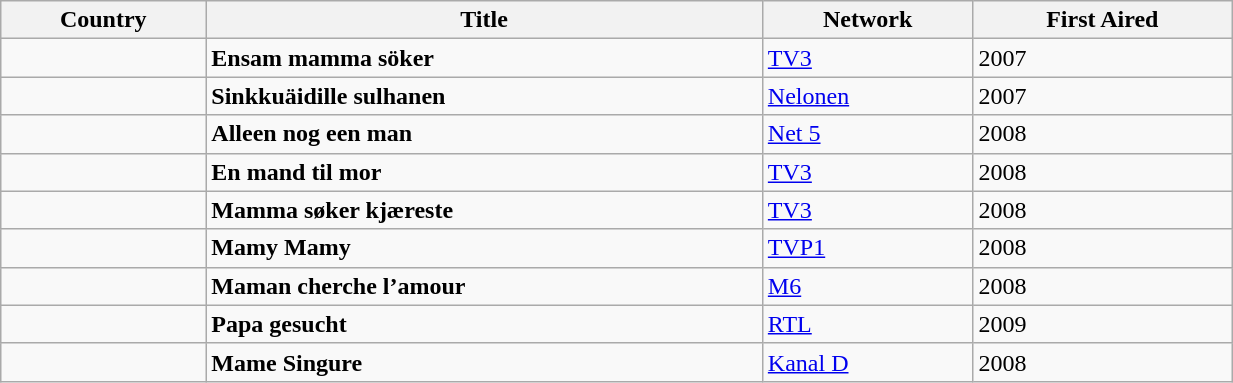<table class="wikitable sortable" style="width:65%;">
<tr>
<th>Country</th>
<th>Title</th>
<th>Network</th>
<th>First Aired</th>
</tr>
<tr>
<td><strong></strong></td>
<td><strong>Ensam mamma söker</strong></td>
<td><a href='#'>TV3</a></td>
<td>2007</td>
</tr>
<tr>
<td><strong></strong></td>
<td><strong>Sinkkuäidille sulhanen</strong></td>
<td><a href='#'>Nelonen</a></td>
<td>2007</td>
</tr>
<tr>
<td><strong></strong></td>
<td><strong>Alleen nog een man</strong></td>
<td><a href='#'>Net 5</a></td>
<td>2008</td>
</tr>
<tr>
<td><strong></strong></td>
<td><strong>En mand til mor</strong></td>
<td><a href='#'>TV3</a></td>
<td>2008</td>
</tr>
<tr>
<td><strong></strong></td>
<td><strong>Mamma søker kjæreste</strong></td>
<td><a href='#'>TV3</a></td>
<td>2008</td>
</tr>
<tr>
<td><strong></strong></td>
<td><strong>Mamy Mamy</strong></td>
<td><a href='#'>TVP1</a></td>
<td>2008</td>
</tr>
<tr>
<td><strong></strong></td>
<td><strong>Maman cherche l’amour</strong></td>
<td><a href='#'>M6</a></td>
<td>2008</td>
</tr>
<tr>
<td><strong></strong></td>
<td><strong>Papa gesucht</strong></td>
<td><a href='#'>RTL</a></td>
<td>2009</td>
</tr>
<tr>
<td><strong></strong></td>
<td><strong>Mame Singure</strong></td>
<td><a href='#'>Kanal D</a></td>
<td>2008</td>
</tr>
</table>
